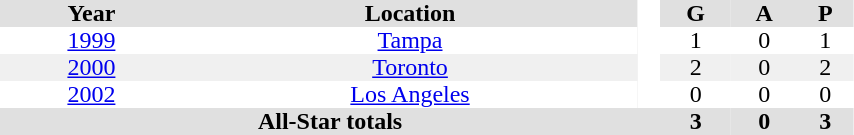<table BORDER="0" CELLPADDING="0" CELLSPACING="0" width="45%" style="text-align:centre">
<tr bgcolor="#e0e0e0">
<th>Year</th>
<th>Location</th>
<th rowspan="99" bgcolor="#ffffff"> </th>
<th>G</th>
<th>A</th>
<th>P</th>
</tr>
<tr ALIGN="center">
<td><a href='#'>1999</a></td>
<td><a href='#'>Tampa</a></td>
<td>1</td>
<td>0</td>
<td>1</td>
</tr>
<tr ALIGN="center" bgcolor="#f0f0f0">
<td><a href='#'>2000</a></td>
<td><a href='#'>Toronto</a></td>
<td>2</td>
<td>0</td>
<td>2</td>
</tr>
<tr ALIGN="center">
<td><a href='#'>2002</a></td>
<td><a href='#'>Los Angeles</a></td>
<td>0</td>
<td>0</td>
<td>0</td>
</tr>
<tr bgcolor="#e0e0e0">
<th colspan=3>All-Star totals</th>
<th>3</th>
<th>0</th>
<th>3</th>
</tr>
</table>
